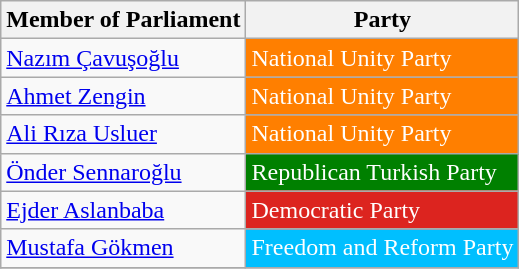<table class="wikitable">
<tr>
<th>Member of Parliament</th>
<th>Party</th>
</tr>
<tr>
<td><a href='#'>Nazım Çavuşoğlu</a></td>
<td style="background:#FF7F00; color:white">National Unity Party</td>
</tr>
<tr>
<td><a href='#'>Ahmet Zengin</a></td>
<td style="background:#FF7F00; color:white">National Unity Party</td>
</tr>
<tr>
<td><a href='#'>Ali Rıza Usluer</a></td>
<td style="background:#FF7F00; color:white">National Unity Party</td>
</tr>
<tr>
<td><a href='#'>Önder Sennaroğlu</a></td>
<td style="background:#008000; color:white">Republican Turkish Party</td>
</tr>
<tr>
<td><a href='#'>Ejder Aslanbaba</a></td>
<td style="background:#DC241f; color:white">Democratic Party</td>
</tr>
<tr>
<td><a href='#'>Mustafa Gökmen</a></td>
<td style="background:#00BFFF; color:white">Freedom and Reform Party</td>
</tr>
<tr>
</tr>
</table>
